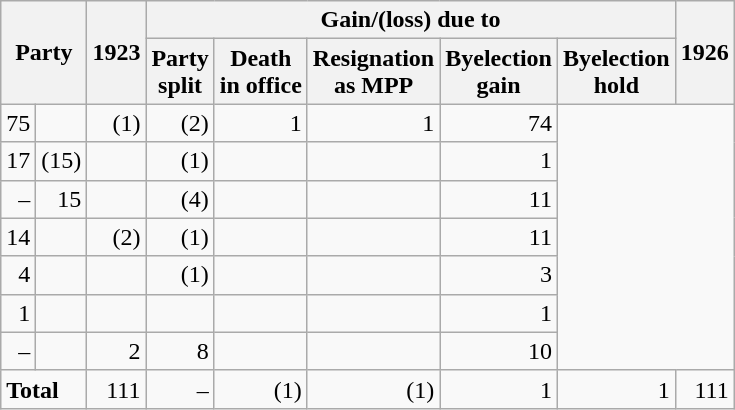<table class="wikitable" style="text-align:right">
<tr>
<th rowspan="2" colspan="2">Party</th>
<th rowspan="2">1923</th>
<th colspan="5">Gain/(loss) due to</th>
<th rowspan="2">1926</th>
</tr>
<tr>
<th>Party<br>split</th>
<th>Death<br>in office</th>
<th>Resignation<br>as MPP</th>
<th>Byelection<br>gain</th>
<th>Byelection<br>hold</th>
</tr>
<tr>
<td>75</td>
<td></td>
<td>(1)</td>
<td>(2)</td>
<td>1</td>
<td>1</td>
<td>74</td>
</tr>
<tr>
<td>17</td>
<td>(15)</td>
<td></td>
<td>(1)</td>
<td></td>
<td></td>
<td>1</td>
</tr>
<tr>
<td>–</td>
<td>15</td>
<td></td>
<td>(4)</td>
<td></td>
<td></td>
<td>11</td>
</tr>
<tr>
<td>14</td>
<td></td>
<td>(2)</td>
<td>(1)</td>
<td></td>
<td></td>
<td>11</td>
</tr>
<tr>
<td>4</td>
<td></td>
<td></td>
<td>(1)</td>
<td></td>
<td></td>
<td>3</td>
</tr>
<tr>
<td>1</td>
<td></td>
<td></td>
<td></td>
<td></td>
<td></td>
<td>1</td>
</tr>
<tr>
<td>–</td>
<td></td>
<td>2</td>
<td>8</td>
<td></td>
<td></td>
<td>10</td>
</tr>
<tr>
<td colspan="2" style="text-align:left;"><strong>Total</strong></td>
<td>111</td>
<td>–</td>
<td>(1)</td>
<td>(1)</td>
<td>1</td>
<td>1</td>
<td>111</td>
</tr>
</table>
